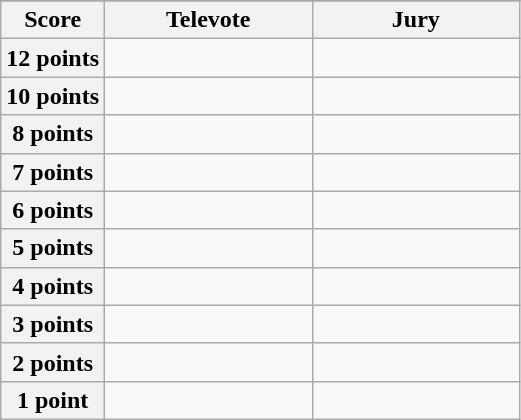<table class="wikitable">
<tr>
</tr>
<tr>
<th scope="col" width="20%">Score</th>
<th scope="col" width="40%">Televote</th>
<th scope="col" width="40%">Jury</th>
</tr>
<tr>
<th scope="row">12 points</th>
<td></td>
<td></td>
</tr>
<tr>
<th scope="row">10 points</th>
<td></td>
<td></td>
</tr>
<tr>
<th scope="row">8 points</th>
<td></td>
<td></td>
</tr>
<tr>
<th scope="row">7 points</th>
<td></td>
<td></td>
</tr>
<tr>
<th scope="row">6 points</th>
<td></td>
<td></td>
</tr>
<tr>
<th scope="row">5 points</th>
<td></td>
<td></td>
</tr>
<tr>
<th scope="row">4 points</th>
<td></td>
<td></td>
</tr>
<tr>
<th scope="row">3 points</th>
<td></td>
<td></td>
</tr>
<tr>
<th scope="row">2 points</th>
<td></td>
<td></td>
</tr>
<tr>
<th scope="row">1 point</th>
<td></td>
<td></td>
</tr>
</table>
